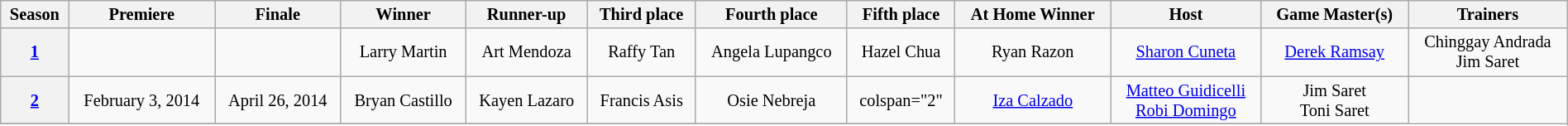<table class="wikitable" style="text-align:center; font-size:85%; line-height:16px;" width="100%">
<tr>
<th>Season</th>
<th>Premiere</th>
<th>Finale</th>
<th>Winner</th>
<th>Runner-up</th>
<th>Third place</th>
<th>Fourth place</th>
<th>Fifth place</th>
<th>At Home Winner</th>
<th>Host</th>
<th>Game Master(s)</th>
<th>Trainers</th>
</tr>
<tr>
<th><a href='#'>1</a></th>
<td></td>
<td></td>
<td>Larry Martin</td>
<td>Art Mendoza</td>
<td>Raffy Tan</td>
<td>Angela Lupangco</td>
<td>Hazel Chua</td>
<td>Ryan Razon</td>
<td><a href='#'>Sharon Cuneta</a></td>
<td><a href='#'>Derek Ramsay</a></td>
<td>Chinggay Andrada<br>Jim Saret</td>
</tr>
<tr>
<th><a href='#'>2</a></th>
<td>February 3, 2014</td>
<td>April 26, 2014</td>
<td>Bryan Castillo</td>
<td>Kayen Lazaro</td>
<td>Francis Asis</td>
<td>Osie Nebreja</td>
<td>colspan="2" </td>
<td><a href='#'>Iza Calzado</a></td>
<td><a href='#'>Matteo Guidicelli</a><br><a href='#'>Robi Domingo</a></td>
<td>Jim Saret<br>Toni Saret</td>
</tr>
<tr>
</tr>
</table>
